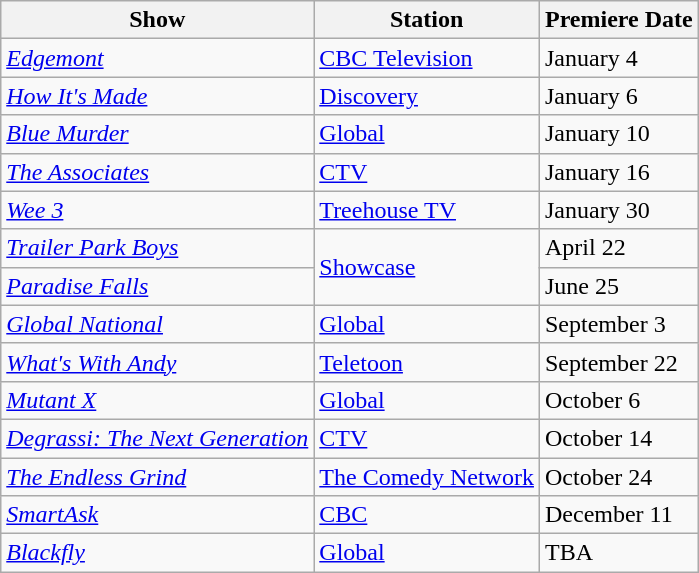<table class="wikitable">
<tr>
<th>Show</th>
<th>Station</th>
<th>Premiere Date</th>
</tr>
<tr>
<td><em><a href='#'>Edgemont</a></em></td>
<td><a href='#'>CBC Television</a></td>
<td>January 4</td>
</tr>
<tr>
<td><em><a href='#'>How It's Made</a></em></td>
<td><a href='#'>Discovery</a></td>
<td>January 6</td>
</tr>
<tr>
<td><em><a href='#'>Blue Murder</a></em></td>
<td><a href='#'>Global</a></td>
<td>January 10</td>
</tr>
<tr>
<td><em><a href='#'>The Associates</a></em></td>
<td><a href='#'>CTV</a></td>
<td>January 16</td>
</tr>
<tr>
<td><em><a href='#'>Wee 3</a></em></td>
<td><a href='#'>Treehouse TV</a></td>
<td>January 30</td>
</tr>
<tr>
<td><em><a href='#'>Trailer Park Boys</a></em></td>
<td rowspan="2"><a href='#'>Showcase</a></td>
<td>April 22</td>
</tr>
<tr>
<td><em><a href='#'>Paradise Falls</a></em></td>
<td>June 25</td>
</tr>
<tr>
<td><em><a href='#'>Global National</a></em></td>
<td><a href='#'>Global</a></td>
<td>September 3</td>
</tr>
<tr>
<td><em><a href='#'>What's With Andy</a></em></td>
<td><a href='#'>Teletoon</a></td>
<td>September 22</td>
</tr>
<tr>
<td><em><a href='#'>Mutant X</a></em></td>
<td><a href='#'>Global</a></td>
<td>October 6</td>
</tr>
<tr>
<td><em><a href='#'>Degrassi: The Next Generation</a></em></td>
<td><a href='#'>CTV</a></td>
<td>October 14</td>
</tr>
<tr>
<td><em><a href='#'>The Endless Grind</a></em></td>
<td><a href='#'>The Comedy Network</a></td>
<td>October 24</td>
</tr>
<tr>
<td><em><a href='#'>SmartAsk</a></em></td>
<td><a href='#'>CBC</a></td>
<td>December 11</td>
</tr>
<tr>
<td><em><a href='#'>Blackfly</a></em></td>
<td><a href='#'>Global</a></td>
<td>TBA</td>
</tr>
</table>
